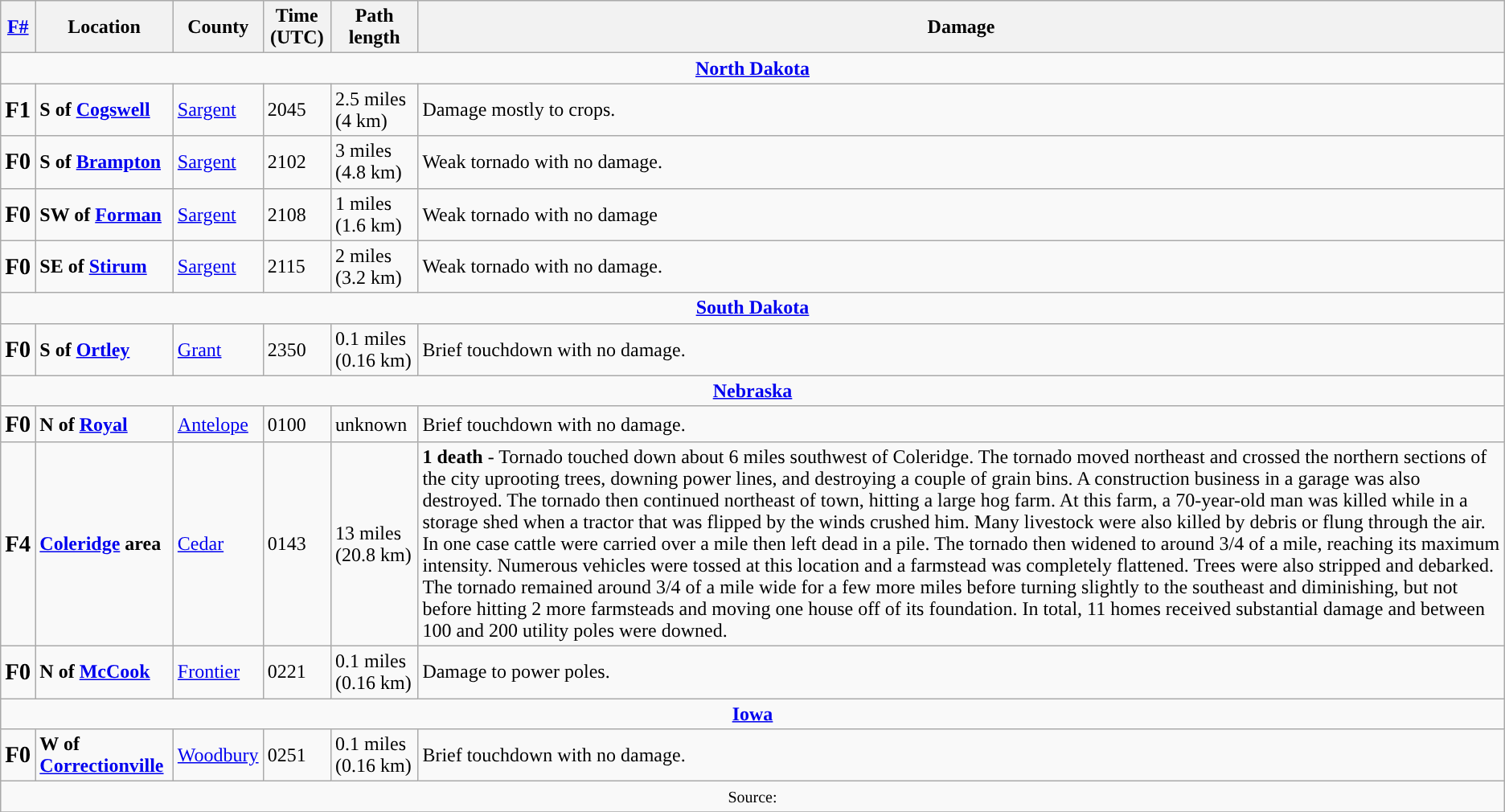<table class="wikitable">
<tr>
<th><strong><a href='#'>F#</a></strong></th>
<th><strong>Location</strong></th>
<th><strong>County</strong></th>
<th><strong>Time (UTC)</strong></th>
<th><strong>Path length</strong></th>
<th><strong>Damage</strong></th>
</tr>
<tr>
<td colspan="7" align=center><strong><a href='#'>North Dakota</a></strong></td>
</tr>
<tr>
<td><big><strong>F1</strong></big></td>
<td><strong>S of <a href='#'>Cogswell</a></strong></td>
<td><a href='#'>Sargent</a></td>
<td>2045</td>
<td>2.5 miles <br>(4 km)</td>
<td>Damage mostly to crops.</td>
</tr>
<tr>
<td><big><strong>F0</strong></big></td>
<td><strong>S of <a href='#'>Brampton</a></strong></td>
<td><a href='#'>Sargent</a></td>
<td>2102</td>
<td>3 miles <br>(4.8 km)</td>
<td>Weak tornado with no damage.</td>
</tr>
<tr>
<td><big><strong>F0</strong></big></td>
<td><strong>SW of <a href='#'>Forman</a></strong></td>
<td><a href='#'>Sargent</a></td>
<td>2108</td>
<td>1 miles <br>(1.6 km)</td>
<td>Weak tornado with no damage</td>
</tr>
<tr>
<td><big><strong>F0</strong></big></td>
<td><strong>SE of <a href='#'>Stirum</a></strong></td>
<td><a href='#'>Sargent</a></td>
<td>2115</td>
<td>2 miles <br>(3.2 km)</td>
<td>Weak tornado with no damage.</td>
</tr>
<tr>
<td colspan="7" align=center><strong><a href='#'>South Dakota</a></strong></td>
</tr>
<tr>
<td><big><strong>F0</strong></big></td>
<td><strong>S of <a href='#'>Ortley</a></strong></td>
<td><a href='#'>Grant</a></td>
<td>2350</td>
<td>0.1 miles <br>(0.16 km)</td>
<td>Brief touchdown with no damage.</td>
</tr>
<tr>
<td colspan="7" align=center><strong><a href='#'>Nebraska</a></strong></td>
</tr>
<tr>
<td><big><strong>F0</strong></big></td>
<td><strong>N of <a href='#'>Royal</a></strong></td>
<td><a href='#'>Antelope</a></td>
<td>0100</td>
<td>unknown</td>
<td>Brief touchdown with no damage.</td>
</tr>
<tr>
<td><big><strong>F4</strong></big></td>
<td><strong><a href='#'>Coleridge</a> area</strong></td>
<td><a href='#'>Cedar</a></td>
<td>0143</td>
<td>13 miles <br>(20.8 km)</td>
<td><strong>1 death</strong> - Tornado touched down about 6 miles southwest of Coleridge. The tornado moved northeast and crossed the northern sections of the city uprooting trees, downing power lines, and destroying a couple of grain bins. A construction business in a garage was also destroyed. The tornado then continued northeast of town, hitting a large hog farm. At this farm, a 70-year-old man was killed while in a storage shed when a tractor that was flipped by the winds crushed him. Many livestock were also killed by debris or flung through the air. In one case cattle were carried over a mile then left dead in a pile. The tornado then widened to around 3/4 of a mile, reaching its maximum intensity. Numerous vehicles were tossed at this location and a farmstead was completely flattened. Trees were also stripped and debarked. The tornado remained around 3/4 of a mile wide for a few more miles before turning slightly to the southeast and diminishing, but not before hitting 2 more farmsteads and moving one house off of its foundation. In total, 11 homes received substantial damage and between 100 and 200 utility poles were downed.</td>
</tr>
<tr>
<td><big><strong>F0</strong></big></td>
<td><strong>N of <a href='#'>McCook</a></strong></td>
<td><a href='#'>Frontier</a></td>
<td>0221</td>
<td>0.1 miles <br>(0.16 km)</td>
<td>Damage to power poles.</td>
</tr>
<tr>
<td colspan="7" align=center><strong><a href='#'>Iowa</a></strong></td>
</tr>
<tr>
<td><big><strong>F0</strong></big></td>
<td><strong>W of <a href='#'>Correctionville</a></strong></td>
<td><a href='#'>Woodbury</a></td>
<td>0251</td>
<td>0.1 miles <br>(0.16 km)</td>
<td>Brief touchdown with no damage.</td>
</tr>
<tr>
<td colspan="7" align=center><small>Source: </small></td>
</tr>
<tr>
</tr>
</table>
